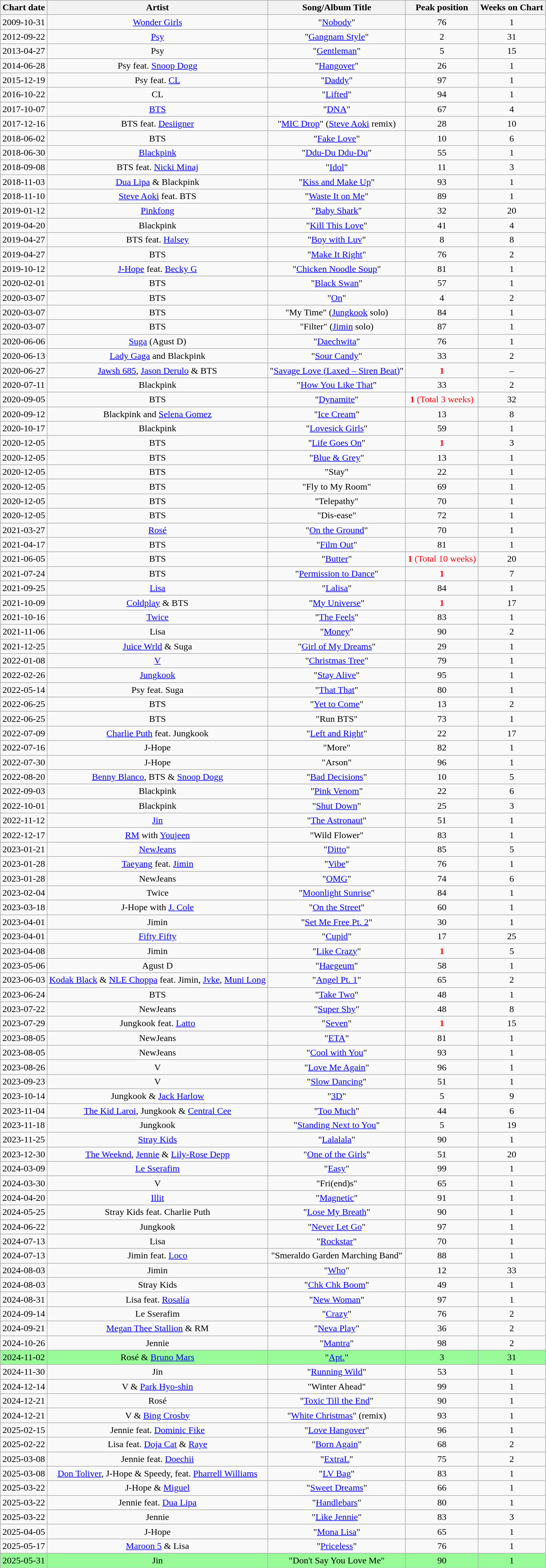<table class="wikitable sortable" style="text-align:center">
<tr>
<th>Chart date</th>
<th>Artist</th>
<th>Song/Album Title</th>
<th>Peak position</th>
<th>Weeks on Chart</th>
</tr>
<tr>
<td>2009-10-31</td>
<td><a href='#'>Wonder Girls</a></td>
<td>"<a href='#'>Nobody</a>"</td>
<td>76</td>
<td>1</td>
</tr>
<tr>
<td>2012-09-22</td>
<td><a href='#'>Psy</a></td>
<td>"<a href='#'>Gangnam Style</a>"</td>
<td>2</td>
<td>31</td>
</tr>
<tr>
<td>2013-04-27</td>
<td>Psy</td>
<td>"<a href='#'>Gentleman</a>"</td>
<td>5</td>
<td>15</td>
</tr>
<tr>
<td>2014-06-28</td>
<td>Psy feat. <a href='#'>Snoop Dogg</a></td>
<td>"<a href='#'>Hangover</a>"</td>
<td>26</td>
<td>1</td>
</tr>
<tr>
<td>2015-12-19</td>
<td>Psy feat. <a href='#'>CL</a></td>
<td>"<a href='#'>Daddy</a>"</td>
<td>97</td>
<td>1</td>
</tr>
<tr>
<td>2016-10-22</td>
<td>CL</td>
<td>"<a href='#'>Lifted</a>"</td>
<td>94</td>
<td>1</td>
</tr>
<tr>
<td>2017-10-07</td>
<td><a href='#'>BTS</a></td>
<td>"<a href='#'>DNA</a>"</td>
<td>67</td>
<td>4</td>
</tr>
<tr>
<td>2017-12-16</td>
<td>BTS feat. <a href='#'>Desiigner</a></td>
<td>"<a href='#'>MIC Drop</a>" (<a href='#'>Steve Aoki</a> remix)</td>
<td>28</td>
<td>10</td>
</tr>
<tr>
<td>2018-06-02</td>
<td>BTS</td>
<td>"<a href='#'>Fake Love</a>"</td>
<td>10</td>
<td>6</td>
</tr>
<tr>
<td>2018-06-30</td>
<td><a href='#'>Blackpink</a></td>
<td>"<a href='#'>Ddu-Du Ddu-Du</a>"</td>
<td>55</td>
<td>1</td>
</tr>
<tr>
<td>2018-09-08</td>
<td>BTS feat. <a href='#'>Nicki Minaj</a></td>
<td>"<a href='#'>Idol</a>"</td>
<td>11</td>
<td>3</td>
</tr>
<tr>
<td>2018-11-03</td>
<td><a href='#'>Dua Lipa</a> & Blackpink</td>
<td>"<a href='#'>Kiss and Make Up</a>"</td>
<td>93</td>
<td>1</td>
</tr>
<tr>
<td>2018-11-10</td>
<td><a href='#'>Steve Aoki</a> feat. BTS</td>
<td>"<a href='#'>Waste It on Me</a>"</td>
<td>89</td>
<td>1</td>
</tr>
<tr>
<td>2019-01-12</td>
<td><a href='#'>Pinkfong</a></td>
<td>"<a href='#'>Baby Shark</a>"</td>
<td>32</td>
<td>20</td>
</tr>
<tr>
<td>2019-04-20</td>
<td>Blackpink</td>
<td>"<a href='#'>Kill This Love</a>"</td>
<td>41</td>
<td>4</td>
</tr>
<tr>
<td>2019-04-27</td>
<td>BTS feat. <a href='#'>Halsey</a></td>
<td>"<a href='#'>Boy with Luv</a>"</td>
<td>8</td>
<td>8</td>
</tr>
<tr>
<td>2019-04-27</td>
<td>BTS</td>
<td>"<a href='#'>Make It Right</a>"</td>
<td>76</td>
<td>2</td>
</tr>
<tr>
<td>2019-10-12</td>
<td><a href='#'>J-Hope</a> feat. <a href='#'>Becky G</a></td>
<td>"<a href='#'>Chicken Noodle Soup</a>"</td>
<td>81</td>
<td>1</td>
</tr>
<tr>
<td>2020-02-01</td>
<td>BTS</td>
<td>"<a href='#'>Black Swan</a>"</td>
<td>57</td>
<td>1</td>
</tr>
<tr>
<td>2020-03-07</td>
<td>BTS</td>
<td>"<a href='#'>On</a>"</td>
<td>4</td>
<td>2</td>
</tr>
<tr>
<td>2020-03-07</td>
<td>BTS</td>
<td>"My Time" (<a href='#'>Jungkook</a> solo)</td>
<td>84</td>
<td>1</td>
</tr>
<tr>
<td>2020-03-07</td>
<td>BTS</td>
<td>"Filter" (<a href='#'>Jimin</a> solo)</td>
<td>87</td>
<td>1</td>
</tr>
<tr>
<td>2020-06-06</td>
<td><a href='#'>Suga</a> (Agust D)</td>
<td>"<a href='#'>Daechwita</a>"</td>
<td>76</td>
<td>1</td>
</tr>
<tr>
<td>2020-06-13</td>
<td><a href='#'>Lady Gaga</a> and Blackpink</td>
<td>"<a href='#'>Sour Candy</a>"</td>
<td>33</td>
<td>2</td>
</tr>
<tr>
<td>2020-06-27</td>
<td><a href='#'>Jawsh 685</a>, <a href='#'>Jason Derulo</a> & BTS</td>
<td>"<a href='#'>Savage Love (Laxed – Siren Beat)</a>"</td>
<td style="color:red"><strong>1</strong></td>
<td>–</td>
</tr>
<tr>
<td>2020-07-11</td>
<td>Blackpink</td>
<td>"<a href='#'>How You Like That</a>"</td>
<td>33</td>
<td>2</td>
</tr>
<tr>
<td>2020-09-05</td>
<td>BTS</td>
<td>"<a href='#'>Dynamite</a>"</td>
<td style="color:red;"><strong>1</strong> (Total 3 weeks)</td>
<td>32</td>
</tr>
<tr>
<td>2020-09-12</td>
<td>Blackpink and <a href='#'>Selena Gomez</a></td>
<td>"<a href='#'>Ice Cream</a>"</td>
<td>13</td>
<td>8</td>
</tr>
<tr>
<td>2020-10-17</td>
<td>Blackpink</td>
<td>"<a href='#'>Lovesick Girls</a>"</td>
<td>59</td>
<td>1</td>
</tr>
<tr>
<td>2020-12-05</td>
<td>BTS</td>
<td>"<a href='#'>Life Goes On</a>"</td>
<td style="color:red"><strong>1</strong></td>
<td>3</td>
</tr>
<tr>
<td>2020-12-05</td>
<td>BTS</td>
<td>"<a href='#'>Blue & Grey</a>"</td>
<td>13</td>
<td>1</td>
</tr>
<tr>
<td>2020-12-05</td>
<td>BTS</td>
<td>"Stay"</td>
<td>22</td>
<td>1</td>
</tr>
<tr>
<td>2020-12-05</td>
<td>BTS</td>
<td>"Fly to My Room"</td>
<td>69</td>
<td>1</td>
</tr>
<tr>
<td>2020-12-05</td>
<td>BTS</td>
<td>"Telepathy"</td>
<td>70</td>
<td>1</td>
</tr>
<tr>
<td>2020-12-05</td>
<td>BTS</td>
<td>"Dis-ease"</td>
<td>72</td>
<td>1</td>
</tr>
<tr>
<td>2021-03-27</td>
<td><a href='#'>Rosé</a></td>
<td>"<a href='#'>On the Ground</a>"</td>
<td>70</td>
<td>1</td>
</tr>
<tr>
<td>2021-04-17</td>
<td>BTS</td>
<td>"<a href='#'>Film Out</a>"</td>
<td>81</td>
<td>1</td>
</tr>
<tr>
<td>2021-06-05</td>
<td>BTS</td>
<td>"<a href='#'>Butter</a>"</td>
<td style="color:red;"><strong>1</strong> (Total 10 weeks)</td>
<td>20</td>
</tr>
<tr>
<td>2021-07-24</td>
<td>BTS</td>
<td>"<a href='#'>Permission to Dance</a>"</td>
<td style="color:red;"><strong>1</strong></td>
<td>7</td>
</tr>
<tr>
<td>2021-09-25</td>
<td><a href='#'>Lisa</a></td>
<td>"<a href='#'>Lalisa</a>"</td>
<td>84</td>
<td>1</td>
</tr>
<tr>
<td>2021-10-09</td>
<td><a href='#'>Coldplay</a> & BTS</td>
<td>"<a href='#'>My Universe</a>"</td>
<td style="color:red"><strong>1</strong></td>
<td>17</td>
</tr>
<tr>
<td>2021-10-16</td>
<td><a href='#'>Twice</a></td>
<td>"<a href='#'>The Feels</a>"</td>
<td>83</td>
<td>1</td>
</tr>
<tr>
<td>2021-11-06</td>
<td>Lisa</td>
<td>"<a href='#'>Money</a>"</td>
<td>90</td>
<td>2</td>
</tr>
<tr>
<td>2021-12-25</td>
<td><a href='#'>Juice Wrld</a> & Suga</td>
<td>"<a href='#'>Girl of My Dreams</a>"</td>
<td>29</td>
<td>1</td>
</tr>
<tr>
<td>2022-01-08</td>
<td><a href='#'>V</a></td>
<td>"<a href='#'>Christmas Tree</a>"</td>
<td>79</td>
<td>1</td>
</tr>
<tr>
<td>2022-02-26</td>
<td><a href='#'>Jungkook</a></td>
<td>"<a href='#'>Stay Alive</a>"</td>
<td>95</td>
<td>1</td>
</tr>
<tr>
<td>2022-05-14</td>
<td>Psy feat. Suga</td>
<td>"<a href='#'>That That</a>"</td>
<td>80</td>
<td>1</td>
</tr>
<tr>
<td>2022-06-25</td>
<td>BTS</td>
<td>"<a href='#'>Yet to Come</a>"</td>
<td>13</td>
<td>2</td>
</tr>
<tr>
<td>2022-06-25</td>
<td>BTS</td>
<td>"Run BTS"</td>
<td>73</td>
<td>1</td>
</tr>
<tr>
<td>2022-07-09</td>
<td><a href='#'>Charlie Puth</a> feat. Jungkook</td>
<td>"<a href='#'>Left and Right</a>"</td>
<td>22</td>
<td>17</td>
</tr>
<tr>
<td>2022-07-16</td>
<td>J-Hope</td>
<td>"More"</td>
<td>82</td>
<td>1</td>
</tr>
<tr>
<td>2022-07-30</td>
<td>J-Hope</td>
<td>"Arson"</td>
<td>96</td>
<td>1</td>
</tr>
<tr>
<td>2022-08-20</td>
<td><a href='#'>Benny Blanco</a>, BTS & <a href='#'>Snoop Dogg</a></td>
<td>"<a href='#'>Bad Decisions</a>"</td>
<td>10</td>
<td>5</td>
</tr>
<tr>
<td>2022-09-03</td>
<td>Blackpink</td>
<td>"<a href='#'>Pink Venom</a>"</td>
<td>22</td>
<td>6</td>
</tr>
<tr>
<td>2022-10-01</td>
<td>Blackpink</td>
<td>"<a href='#'>Shut Down</a>"</td>
<td>25</td>
<td>3</td>
</tr>
<tr>
<td>2022-11-12</td>
<td><a href='#'>Jin</a></td>
<td>"<a href='#'>The Astronaut</a>"</td>
<td>51</td>
<td>1</td>
</tr>
<tr>
<td>2022-12-17</td>
<td><a href='#'>RM</a> with <a href='#'>Youjeen</a></td>
<td>"Wild Flower"</td>
<td>83</td>
<td>1</td>
</tr>
<tr>
<td>2023-01-21</td>
<td><a href='#'>NewJeans</a></td>
<td>"<a href='#'>Ditto</a>"</td>
<td>85</td>
<td>5</td>
</tr>
<tr>
<td>2023-01-28</td>
<td><a href='#'>Taeyang</a> feat. <a href='#'>Jimin</a></td>
<td>"<a href='#'>Vibe</a>"</td>
<td>76</td>
<td>1</td>
</tr>
<tr>
<td>2023-01-28</td>
<td>NewJeans</td>
<td>"<a href='#'>OMG</a>"</td>
<td>74</td>
<td>6</td>
</tr>
<tr>
<td>2023-02-04</td>
<td>Twice</td>
<td>"<a href='#'>Moonlight Sunrise</a>"</td>
<td>84</td>
<td>1</td>
</tr>
<tr>
<td>2023-03-18</td>
<td>J-Hope with <a href='#'>J. Cole</a></td>
<td>"<a href='#'>On the Street</a>"</td>
<td>60</td>
<td>1</td>
</tr>
<tr>
<td>2023-04-01</td>
<td>Jimin</td>
<td>"<a href='#'>Set Me Free Pt. 2</a>"</td>
<td>30</td>
<td>1</td>
</tr>
<tr>
<td>2023-04-01</td>
<td><a href='#'>Fifty Fifty</a></td>
<td>"<a href='#'>Cupid</a>"</td>
<td>17</td>
<td>25</td>
</tr>
<tr>
<td>2023-04-08</td>
<td>Jimin</td>
<td>"<a href='#'>Like Crazy</a>"</td>
<td style="color:red"><strong>1</strong></td>
<td>5</td>
</tr>
<tr>
<td>2023-05-06</td>
<td>Agust D</td>
<td>"<a href='#'>Haegeum</a>"</td>
<td>58</td>
<td>1</td>
</tr>
<tr>
<td>2023-06-03</td>
<td><a href='#'>Kodak Black</a> & <a href='#'>NLE Choppa</a> feat. Jimin, <a href='#'>Jvke</a>, <a href='#'>Muni Long</a></td>
<td>"<a href='#'>Angel Pt. 1</a>"</td>
<td>65</td>
<td>2</td>
</tr>
<tr>
<td>2023-06-24</td>
<td>BTS</td>
<td>"<a href='#'>Take Two</a>"</td>
<td>48</td>
<td>1</td>
</tr>
<tr>
<td>2023-07-22</td>
<td>NewJeans</td>
<td>"<a href='#'>Super Shy</a>"</td>
<td>48</td>
<td>8</td>
</tr>
<tr>
<td>2023-07-29</td>
<td>Jungkook feat. <a href='#'>Latto</a></td>
<td>"<a href='#'>Seven</a>"</td>
<td style="color:red"><strong>1</strong></td>
<td>15</td>
</tr>
<tr>
<td>2023-08-05</td>
<td>NewJeans</td>
<td>"<a href='#'>ETA</a>"</td>
<td>81</td>
<td>1</td>
</tr>
<tr>
<td>2023-08-05</td>
<td>NewJeans</td>
<td>"<a href='#'>Cool with You</a>"</td>
<td>93</td>
<td>1</td>
</tr>
<tr>
<td>2023-08-26</td>
<td>V</td>
<td>"<a href='#'>Love Me Again</a>"</td>
<td>96</td>
<td>1</td>
</tr>
<tr>
<td>2023-09-23</td>
<td>V</td>
<td>"<a href='#'>Slow Dancing</a>"</td>
<td>51</td>
<td>1</td>
</tr>
<tr>
<td>2023-10-14</td>
<td>Jungkook & <a href='#'>Jack Harlow</a></td>
<td>"<a href='#'>3D</a>"</td>
<td>5</td>
<td>9</td>
</tr>
<tr>
<td>2023-11-04</td>
<td><a href='#'>The Kid Laroi</a>, Jungkook & <a href='#'>Central Cee</a></td>
<td>"<a href='#'>Too Much</a>"</td>
<td>44</td>
<td>6</td>
</tr>
<tr>
<td>2023-11-18</td>
<td>Jungkook</td>
<td>"<a href='#'>Standing Next to You</a>"</td>
<td>5</td>
<td>19</td>
</tr>
<tr>
<td>2023-11-25</td>
<td><a href='#'>Stray Kids</a></td>
<td>"<a href='#'>Lalalala</a>"</td>
<td>90</td>
<td>1</td>
</tr>
<tr>
<td>2023-12-30</td>
<td><a href='#'>The Weeknd</a>, <a href='#'>Jennie</a> & <a href='#'>Lily-Rose Depp</a></td>
<td>"<a href='#'>One of the Girls</a>"</td>
<td>51</td>
<td>20</td>
</tr>
<tr>
<td>2024-03-09</td>
<td><a href='#'>Le Sserafim</a></td>
<td>"<a href='#'>Easy</a>"</td>
<td>99</td>
<td>1</td>
</tr>
<tr>
<td>2024-03-30</td>
<td>V</td>
<td>"Fri(end)s"</td>
<td>65</td>
<td>1</td>
</tr>
<tr>
<td>2024-04-20</td>
<td><a href='#'>Illit</a></td>
<td>"<a href='#'>Magnetic</a>"</td>
<td>91</td>
<td>1</td>
</tr>
<tr>
<td>2024-05-25</td>
<td>Stray Kids feat. Charlie Puth</td>
<td>"<a href='#'>Lose My Breath</a>"</td>
<td>90</td>
<td>1</td>
</tr>
<tr>
<td>2024-06-22</td>
<td>Jungkook</td>
<td>"<a href='#'>Never Let Go</a>"</td>
<td>97</td>
<td>1</td>
</tr>
<tr>
<td>2024-07-13</td>
<td>Lisa</td>
<td>"<a href='#'>Rockstar</a>"</td>
<td>70</td>
<td>1</td>
</tr>
<tr>
<td>2024-07-13</td>
<td>Jimin feat. <a href='#'>Loco</a></td>
<td>"Smeraldo Garden Marching Band"</td>
<td>88</td>
<td>1</td>
</tr>
<tr>
<td>2024-08-03</td>
<td>Jimin</td>
<td>"<a href='#'>Who</a>"</td>
<td>12</td>
<td>33</td>
</tr>
<tr>
<td>2024-08-03</td>
<td>Stray Kids</td>
<td>"<a href='#'>Chk Chk Boom</a>"</td>
<td>49</td>
<td>1</td>
</tr>
<tr>
<td>2024-08-31</td>
<td>Lisa feat. <a href='#'>Rosalía</a></td>
<td>"<a href='#'>New Woman</a>"</td>
<td>97</td>
<td>1</td>
</tr>
<tr>
<td>2024-09-14</td>
<td>Le Sserafim</td>
<td>"<a href='#'>Crazy</a>"</td>
<td>76</td>
<td>2</td>
</tr>
<tr>
<td>2024-09-21</td>
<td><a href='#'>Megan Thee Stallion</a> & RM</td>
<td>"<a href='#'>Neva Play</a>"</td>
<td>36</td>
<td>2</td>
</tr>
<tr>
<td>2024-10-26</td>
<td>Jennie</td>
<td>"<a href='#'>Mantra</a>"</td>
<td>98</td>
<td>2</td>
</tr>
<tr style="background:palegreen;">
<td>2024-11-02</td>
<td>Rosé & <a href='#'>Bruno Mars</a></td>
<td>"<a href='#'>Apt.</a>"</td>
<td>3</td>
<td>31</td>
</tr>
<tr>
<td>2024-11-30</td>
<td>Jin</td>
<td>"<a href='#'>Running Wild</a>"</td>
<td>53</td>
<td>1</td>
</tr>
<tr>
<td>2024-12-14</td>
<td>V & <a href='#'>Park Hyo-shin</a></td>
<td>"Winter Ahead"</td>
<td>99</td>
<td>1</td>
</tr>
<tr>
<td>2024-12-21</td>
<td>Rosé</td>
<td>"<a href='#'>Toxic Till the End</a>"</td>
<td>90</td>
<td>1</td>
</tr>
<tr>
<td>2024-12-21</td>
<td>V & <a href='#'>Bing Crosby</a></td>
<td>"<a href='#'>White Christmas</a>" (remix)</td>
<td>93</td>
<td>1</td>
</tr>
<tr>
<td>2025-02-15</td>
<td>Jennie feat. <a href='#'>Dominic Fike</a></td>
<td>"<a href='#'>Love Hangover</a>"</td>
<td>96</td>
<td>1</td>
</tr>
<tr>
<td>2025-02-22</td>
<td>Lisa feat. <a href='#'>Doja Cat</a> & <a href='#'>Raye</a></td>
<td>"<a href='#'>Born Again</a>"</td>
<td>68</td>
<td>2</td>
</tr>
<tr>
<td>2025-03-08</td>
<td>Jennie feat. <a href='#'>Doechii</a></td>
<td>"<a href='#'>ExtraL</a>"</td>
<td>75</td>
<td>2</td>
</tr>
<tr>
<td>2025-03-08</td>
<td><a href='#'>Don Toliver</a>, J-Hope & Speedy, feat. <a href='#'>Pharrell Williams</a></td>
<td>"<a href='#'>LV Bag</a>"</td>
<td>83</td>
<td>1</td>
</tr>
<tr>
<td>2025-03-22</td>
<td>J-Hope & <a href='#'>Miguel</a></td>
<td>"<a href='#'>Sweet Dreams</a>"</td>
<td>66</td>
<td>1</td>
</tr>
<tr>
<td>2025-03-22</td>
<td>Jennie feat. <a href='#'>Dua Lipa</a></td>
<td>"<a href='#'>Handlebars</a>"</td>
<td>80</td>
<td>1</td>
</tr>
<tr>
<td>2025-03-22</td>
<td>Jennie</td>
<td>"<a href='#'>Like Jennie</a>"</td>
<td>83</td>
<td>3</td>
</tr>
<tr>
<td>2025-04-05</td>
<td>J-Hope</td>
<td>"<a href='#'>Mona Lisa</a>"</td>
<td>65</td>
<td>1</td>
</tr>
<tr>
<td>2025-05-17</td>
<td><a href='#'>Maroon 5</a> & Lisa</td>
<td>"<a href='#'>Priceless</a>"</td>
<td>76</td>
<td>1</td>
</tr>
<tr style="background:palegreen;">
<td>2025-05-31</td>
<td>Jin</td>
<td>"Don't Say You Love Me"</td>
<td>90</td>
<td>1</td>
</tr>
</table>
